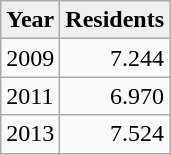<table class="wikitable float-left" style="clear:none;">
<tr>
<th style="background:#efefef;">Year</th>
<th style="background:#efefef;">Residents</th>
</tr>
<tr>
<td>2009</td>
<td align="right">7.244</td>
</tr>
<tr>
<td>2011</td>
<td align="right">6.970</td>
</tr>
<tr>
<td>2013</td>
<td align="right">7.524</td>
</tr>
</table>
